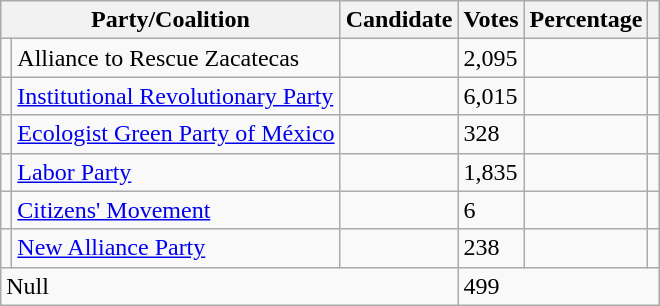<table class="wikitable">
<tr>
<th colspan="2"><strong>Party/Coalition</strong></th>
<th><strong>Candidate</strong></th>
<th><strong>Votes</strong></th>
<th><strong>Percentage</strong></th>
<th></th>
</tr>
<tr>
<td></td>
<td>Alliance to Rescue Zacatecas</td>
<td></td>
<td>2,095</td>
<td></td>
<td></td>
</tr>
<tr>
<td></td>
<td><a href='#'>Institutional Revolutionary Party</a></td>
<td></td>
<td>6,015</td>
<td></td>
<td></td>
</tr>
<tr>
<td></td>
<td><a href='#'>Ecologist Green Party of México</a></td>
<td></td>
<td>328</td>
<td></td>
<td></td>
</tr>
<tr>
<td></td>
<td><a href='#'>Labor Party</a></td>
<td></td>
<td>1,835</td>
<td></td>
<td></td>
</tr>
<tr>
<td></td>
<td><a href='#'>Citizens' Movement</a></td>
<td></td>
<td>6</td>
<td></td>
</tr>
<tr>
<td></td>
<td><a href='#'>New Alliance Party</a></td>
<td></td>
<td>238</td>
<td></td>
<td></td>
</tr>
<tr>
<td colspan="3">Null</td>
<td colspan="3">499</td>
</tr>
</table>
